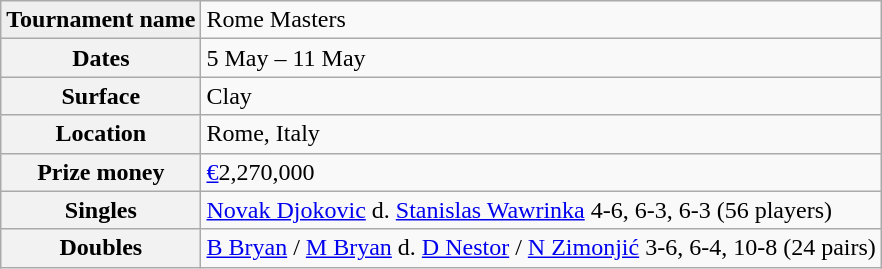<table class="wikitable">
<tr>
<td bgcolor="#EFEFEF"><strong>Tournament name</strong></td>
<td>Rome Masters</td>
</tr>
<tr>
<th>Dates</th>
<td>5 May – 11 May</td>
</tr>
<tr>
<th>Surface</th>
<td>Clay</td>
</tr>
<tr>
<th>Location</th>
<td>Rome, Italy</td>
</tr>
<tr>
<th>Prize money</th>
<td><a href='#'>€</a>2,270,000</td>
</tr>
<tr>
<th>Singles</th>
<td><a href='#'>Novak Djokovic</a> d. <a href='#'>Stanislas Wawrinka</a> 4-6, 6-3, 6-3 (56 players)</td>
</tr>
<tr>
<th>Doubles</th>
<td><a href='#'>B Bryan</a> / <a href='#'>M Bryan</a> d. <a href='#'>D Nestor</a> / <a href='#'>N Zimonjić</a> 3-6, 6-4, 10-8  (24 pairs)</td>
</tr>
</table>
